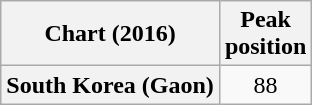<table class="wikitable plainrowheaders" style="text-align:center">
<tr>
<th scope="col">Chart (2016)</th>
<th scope="col">Peak<br>position</th>
</tr>
<tr>
<th scope="row">South Korea (Gaon)</th>
<td>88</td>
</tr>
</table>
